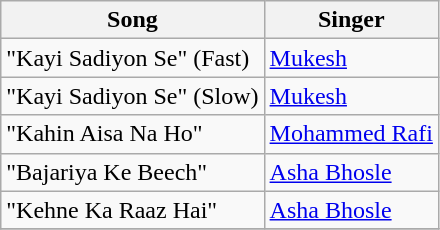<table class="wikitable">
<tr>
<th>Song</th>
<th>Singer</th>
</tr>
<tr>
<td>"Kayi Sadiyon Se" (Fast)</td>
<td><a href='#'>Mukesh</a></td>
</tr>
<tr>
<td>"Kayi Sadiyon Se" (Slow)</td>
<td><a href='#'>Mukesh</a></td>
</tr>
<tr>
<td>"Kahin Aisa Na Ho"</td>
<td><a href='#'>Mohammed Rafi</a></td>
</tr>
<tr>
<td>"Bajariya Ke Beech"</td>
<td><a href='#'>Asha Bhosle</a></td>
</tr>
<tr>
<td>"Kehne Ka Raaz Hai"</td>
<td><a href='#'>Asha Bhosle</a></td>
</tr>
<tr>
</tr>
</table>
